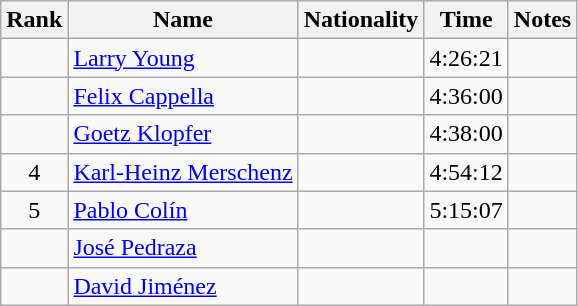<table class="wikitable sortable" style="text-align:center">
<tr>
<th>Rank</th>
<th>Name</th>
<th>Nationality</th>
<th>Time</th>
<th>Notes</th>
</tr>
<tr>
<td></td>
<td align=left><a href='#'>Larry Young</a></td>
<td align=left></td>
<td>4:26:21</td>
<td></td>
</tr>
<tr>
<td></td>
<td align=left><a href='#'>Felix Cappella</a></td>
<td align=left></td>
<td>4:36:00</td>
<td></td>
</tr>
<tr>
<td></td>
<td align=left><a href='#'>Goetz Klopfer</a></td>
<td align=left></td>
<td>4:38:00</td>
<td></td>
</tr>
<tr>
<td>4</td>
<td align=left><a href='#'>Karl-Heinz Merschenz</a></td>
<td align=left></td>
<td>4:54:12</td>
<td></td>
</tr>
<tr>
<td>5</td>
<td align=left><a href='#'>Pablo Colín</a></td>
<td align=left></td>
<td>5:15:07</td>
<td></td>
</tr>
<tr>
<td></td>
<td align=left><a href='#'>José Pedraza</a></td>
<td align=left></td>
<td></td>
<td></td>
</tr>
<tr>
<td></td>
<td align=left><a href='#'>David Jiménez</a></td>
<td align=left></td>
<td></td>
<td></td>
</tr>
</table>
